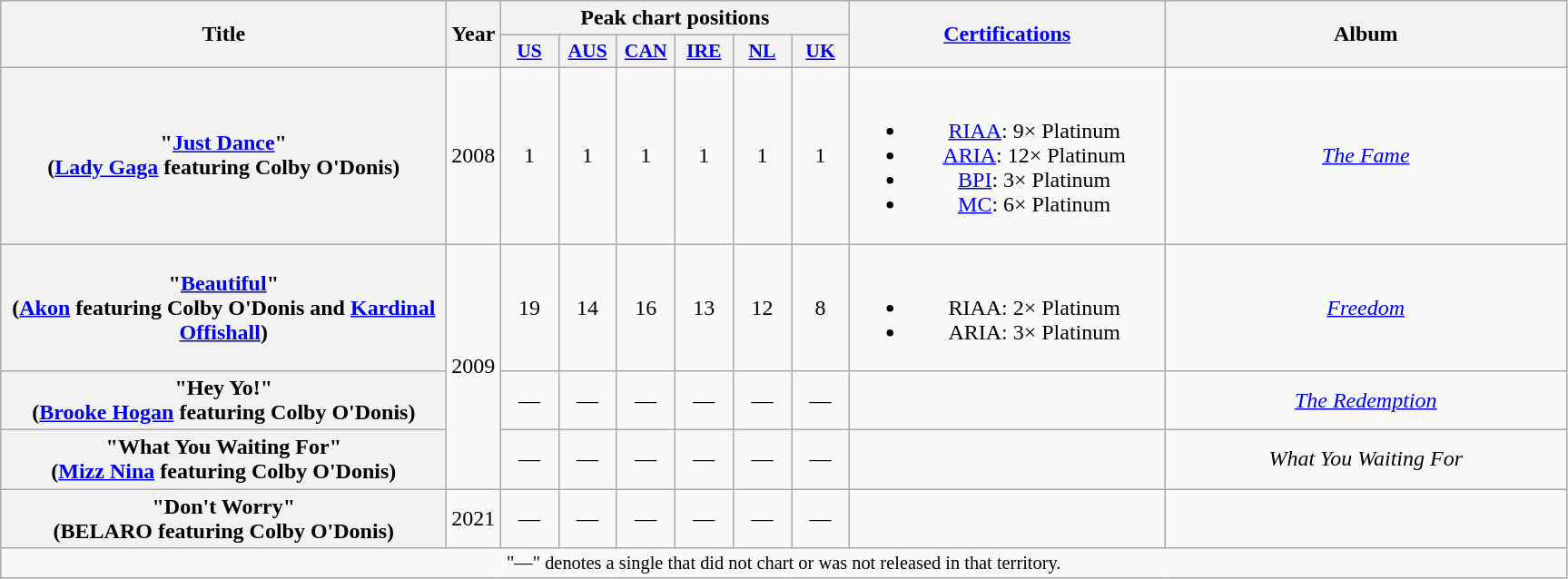<table class="wikitable plainrowheaders" style="text-align:center;" border="1">
<tr>
<th scope="col" rowspan="2" style="width:20em;">Title</th>
<th scope="col" rowspan="2">Year</th>
<th scope="col" colspan="6">Peak chart positions</th>
<th scope="col" rowspan="2" style="width:14em;"><a href='#'>Certifications</a></th>
<th scope="col" rowspan="2" style="width:18em;">Album</th>
</tr>
<tr>
<th scope="col" style="width:2.5em;font-size:90%;"><a href='#'>US</a></th>
<th scope="col" style="width:2.5em;font-size:90%;"><a href='#'>AUS</a></th>
<th scope="col" style="width:2.5em;font-size:90%;"><a href='#'>CAN</a></th>
<th scope="col" style="width:2.5em;font-size:90%;"><a href='#'>IRE</a></th>
<th scope="col" style="width:2.5em;font-size:90%;"><a href='#'>NL</a></th>
<th scope="col" style="width:2.5em;font-size:90%;"><a href='#'>UK</a></th>
</tr>
<tr>
<th scope="row">"<a href='#'>Just Dance</a>"<br><span>(<a href='#'>Lady Gaga</a> featuring Colby O'Donis)</span></th>
<td>2008</td>
<td>1</td>
<td>1</td>
<td>1</td>
<td>1</td>
<td>1</td>
<td>1</td>
<td><br><ul><li><a href='#'>RIAA</a>: 9× Platinum</li><li><a href='#'>ARIA</a>: 12× Platinum</li><li><a href='#'>BPI</a>: 3× Platinum</li><li><a href='#'>MC</a>: 6× Platinum</li></ul></td>
<td><em><a href='#'>The Fame</a></em></td>
</tr>
<tr>
<th scope="row">"<a href='#'>Beautiful</a>"<br><span>(<a href='#'>Akon</a> featuring Colby O'Donis and <a href='#'>Kardinal Offishall</a>)</span></th>
<td rowspan="3">2009</td>
<td>19</td>
<td>14</td>
<td>16</td>
<td>13</td>
<td>12</td>
<td>8</td>
<td><br><ul><li>RIAA: 2× Platinum</li><li>ARIA: 3× Platinum</li></ul></td>
<td><em><a href='#'>Freedom</a></em></td>
</tr>
<tr>
<th scope="row">"Hey Yo!"<br><span>(<a href='#'>Brooke Hogan</a> featuring Colby O'Donis)</span></th>
<td>—</td>
<td>—</td>
<td>—</td>
<td>—</td>
<td>—</td>
<td>—</td>
<td></td>
<td><em><a href='#'>The Redemption</a></em></td>
</tr>
<tr>
<th scope="row">"What You Waiting For"<br><span>(<a href='#'>Mizz Nina</a> featuring Colby O'Donis)</span></th>
<td>—</td>
<td>—</td>
<td>—</td>
<td>—</td>
<td>—</td>
<td>—</td>
<td></td>
<td><em>What You Waiting For</em></td>
</tr>
<tr>
<th scope="row">"Don't Worry"<br><span>(BELARO featuring Colby O'Donis)</span></th>
<td>2021</td>
<td>—</td>
<td>—</td>
<td>—</td>
<td>—</td>
<td>—</td>
<td>—</td>
<td></td>
<td></td>
</tr>
<tr>
<td colspan="10" style="font-size:85%">"—" denotes a single that did not chart or was not released in that territory.</td>
</tr>
</table>
